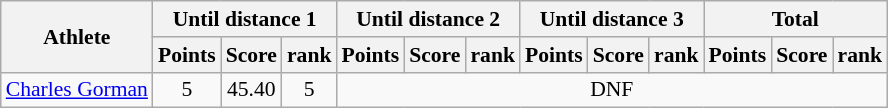<table class="wikitable" border="1" style="font-size:90%">
<tr>
<th rowspan=2>Athlete</th>
<th colspan=3>Until distance 1</th>
<th colspan=3>Until distance 2</th>
<th colspan=3>Until distance 3</th>
<th colspan=3>Total</th>
</tr>
<tr>
<th>Points</th>
<th>Score</th>
<th>rank</th>
<th>Points</th>
<th>Score</th>
<th>rank</th>
<th>Points</th>
<th>Score</th>
<th>rank</th>
<th>Points</th>
<th>Score</th>
<th>rank</th>
</tr>
<tr>
<td><a href='#'>Charles Gorman</a></td>
<td align=center>5</td>
<td align=center>45.40</td>
<td align=center>5</td>
<td colspan=9 align=center>DNF</td>
</tr>
</table>
